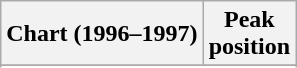<table class="wikitable sortable plainrowheaders" style="text-align:center">
<tr>
<th scope="col">Chart (1996–1997)</th>
<th scope="col">Peak<br>position</th>
</tr>
<tr>
</tr>
<tr>
</tr>
<tr>
</tr>
<tr>
</tr>
</table>
